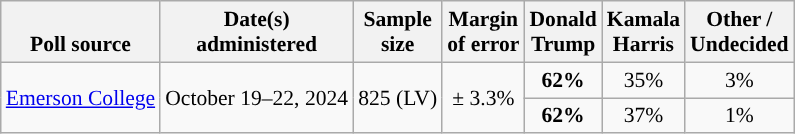<table class="wikitable sortable mw-datatable" style="font-size:90%;text-align:center;line-height:17px">
<tr valign=bottom>
<th>Poll source</th>
<th>Date(s)<br>administered</th>
<th>Sample<br>size</th>
<th>Margin<br>of error</th>
<th class="unsortable">Donald<br>Trump<br></th>
<th class="unsortable">Kamala<br>Harris<br></th>
<th class="unsortable">Other /<br>Undecided</th>
</tr>
<tr>
<td style="text-align:left;" rowspan="2"><a href='#'>Emerson College</a></td>
<td rowspan="2">October 19–22, 2024</td>
<td rowspan="2">825 (LV)</td>
<td rowspan="2">± 3.3%</td>
<td style="background-color:"><strong>62%</strong></td>
<td>35%</td>
<td>3%</td>
</tr>
<tr>
<td style="background-color:"><strong>62%</strong></td>
<td>37%</td>
<td>1%</td>
</tr>
</table>
